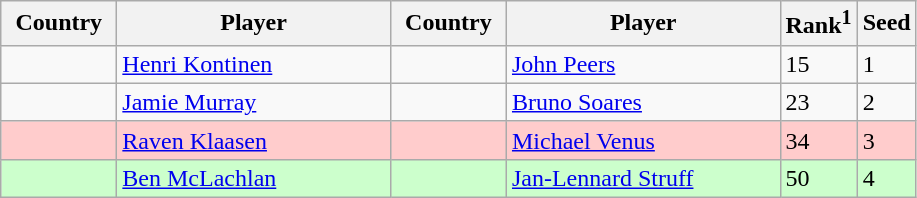<table class="sortable wikitable">
<tr>
<th width="70">Country</th>
<th width="175">Player</th>
<th width="70">Country</th>
<th width="175">Player</th>
<th>Rank<sup>1</sup></th>
<th>Seed</th>
</tr>
<tr>
<td></td>
<td><a href='#'>Henri Kontinen</a></td>
<td></td>
<td><a href='#'>John Peers</a></td>
<td>15</td>
<td>1</td>
</tr>
<tr>
<td></td>
<td><a href='#'>Jamie Murray</a></td>
<td></td>
<td><a href='#'>Bruno Soares</a></td>
<td>23</td>
<td>2</td>
</tr>
<tr style="background:#fcc;">
<td></td>
<td><a href='#'>Raven Klaasen</a></td>
<td></td>
<td><a href='#'>Michael Venus</a></td>
<td>34</td>
<td>3</td>
</tr>
<tr style="background:#cfc;">
<td></td>
<td><a href='#'>Ben McLachlan</a></td>
<td></td>
<td><a href='#'>Jan-Lennard Struff</a></td>
<td>50</td>
<td>4</td>
</tr>
</table>
